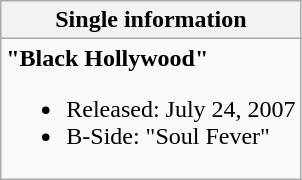<table class="wikitable">
<tr>
<th>Single information</th>
</tr>
<tr>
<td><strong>"Black Hollywood"</strong><br><ul><li>Released: July 24, 2007</li><li>B-Side: "Soul Fever"</li></ul></td>
</tr>
</table>
